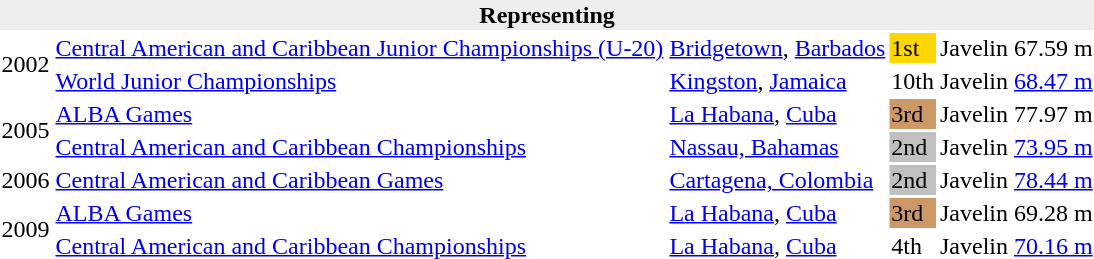<table>
<tr>
<th bgcolor="#eeeeee" colspan="6">Representing </th>
</tr>
<tr>
<td rowspan=2>2002</td>
<td><a href='#'>Central American and Caribbean Junior Championships (U-20)</a></td>
<td><a href='#'>Bridgetown</a>, <a href='#'>Barbados</a></td>
<td bgcolor=gold>1st</td>
<td>Javelin</td>
<td>67.59 m</td>
</tr>
<tr>
<td><a href='#'>World Junior Championships</a></td>
<td><a href='#'>Kingston</a>, <a href='#'>Jamaica</a></td>
<td>10th</td>
<td>Javelin</td>
<td><a href='#'>68.47 m</a></td>
</tr>
<tr>
<td rowspan=2>2005</td>
<td><a href='#'>ALBA Games</a></td>
<td><a href='#'>La Habana</a>, <a href='#'>Cuba</a></td>
<td bgcolor=cc9966>3rd</td>
<td>Javelin</td>
<td>77.97 m</td>
</tr>
<tr>
<td><a href='#'>Central American and Caribbean Championships</a></td>
<td><a href='#'>Nassau, Bahamas</a></td>
<td bgcolor="silver">2nd</td>
<td>Javelin</td>
<td><a href='#'>73.95 m</a></td>
</tr>
<tr>
<td>2006</td>
<td><a href='#'>Central American and Caribbean Games</a></td>
<td><a href='#'>Cartagena, Colombia</a></td>
<td bgcolor="silver">2nd</td>
<td>Javelin</td>
<td><a href='#'>78.44 m</a></td>
</tr>
<tr>
<td rowspan=2>2009</td>
<td><a href='#'>ALBA Games</a></td>
<td><a href='#'>La Habana</a>, <a href='#'>Cuba</a></td>
<td bgcolor=cc9966>3rd</td>
<td>Javelin</td>
<td>69.28 m</td>
</tr>
<tr>
<td><a href='#'>Central American and Caribbean Championships</a></td>
<td><a href='#'>La Habana</a>, <a href='#'>Cuba</a></td>
<td>4th</td>
<td>Javelin</td>
<td><a href='#'>70.16 m</a></td>
</tr>
</table>
